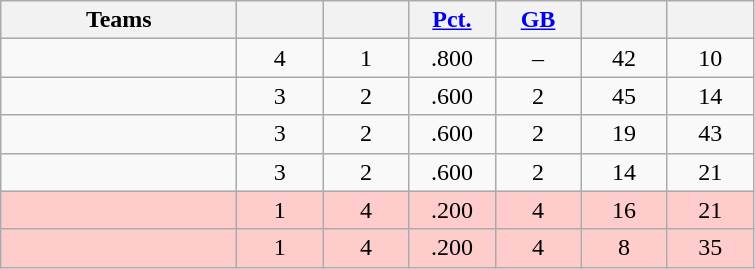<table class="wikitable" style="text-align:center;">
<tr>
<th width=150px>Teams</th>
<th width=50px></th>
<th width=50px></th>
<th width=50px><a href='#'>Pct.</a></th>
<th width=50px><a href='#'>GB</a></th>
<th width=50px></th>
<th width=50px></th>
</tr>
<tr>
<td align=left></td>
<td>4</td>
<td>1</td>
<td>.800</td>
<td>–</td>
<td>42</td>
<td>10</td>
</tr>
<tr>
<td align=left></td>
<td>3</td>
<td>2</td>
<td>.600</td>
<td>2</td>
<td>45</td>
<td>14</td>
</tr>
<tr>
<td align=left></td>
<td>3</td>
<td>2</td>
<td>.600</td>
<td>2</td>
<td>19</td>
<td>43</td>
</tr>
<tr>
<td align=left></td>
<td>3</td>
<td>2</td>
<td>.600</td>
<td>2</td>
<td>14</td>
<td>21</td>
</tr>
<tr style="background-color:#fcc">
<td align=left></td>
<td>1</td>
<td>4</td>
<td>.200</td>
<td>4</td>
<td>16</td>
<td>21</td>
</tr>
<tr style="background-color:#fcc">
<td align=left></td>
<td>1</td>
<td>4</td>
<td>.200</td>
<td>4</td>
<td>8</td>
<td>35</td>
</tr>
</table>
